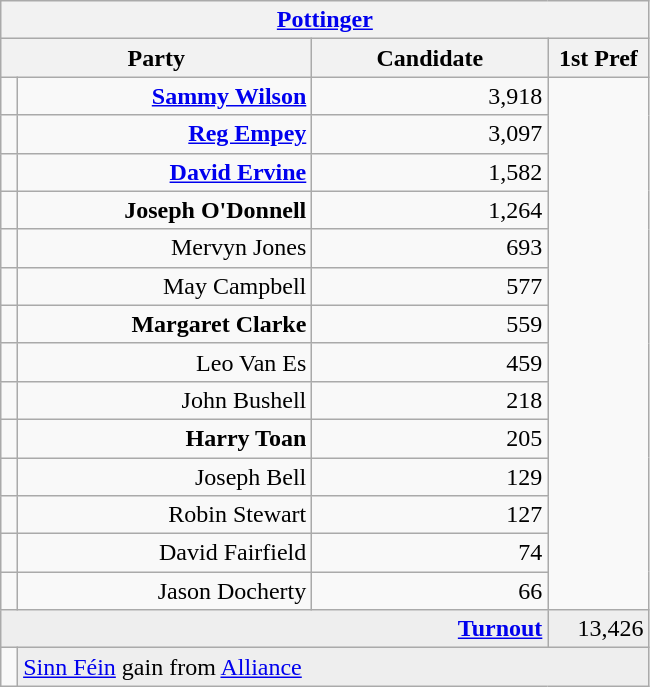<table class="wikitable">
<tr>
<th colspan="4" align="center"><a href='#'>Pottinger</a></th>
</tr>
<tr>
<th colspan="2" align="center" width=200>Party</th>
<th width=150>Candidate</th>
<th width=60>1st Pref</th>
</tr>
<tr>
<td></td>
<td align="right"><strong><a href='#'>Sammy Wilson</a></strong></td>
<td align="right">3,918</td>
</tr>
<tr>
<td></td>
<td align="right"><strong><a href='#'>Reg Empey</a></strong></td>
<td align="right">3,097</td>
</tr>
<tr>
<td></td>
<td align="right"><strong><a href='#'>David Ervine</a></strong></td>
<td align="right">1,582</td>
</tr>
<tr>
<td></td>
<td align="right"><strong>Joseph O'Donnell</strong></td>
<td align="right">1,264</td>
</tr>
<tr>
<td></td>
<td align="right">Mervyn Jones</td>
<td align="right">693</td>
</tr>
<tr>
<td></td>
<td align="right">May Campbell</td>
<td align="right">577</td>
</tr>
<tr>
<td></td>
<td align="right"><strong>Margaret Clarke</strong></td>
<td align="right">559</td>
</tr>
<tr>
<td></td>
<td align="right">Leo Van Es</td>
<td align="right">459</td>
</tr>
<tr>
<td></td>
<td align="right">John Bushell</td>
<td align="right">218</td>
</tr>
<tr>
<td></td>
<td align="right"><strong>Harry Toan</strong></td>
<td align="right">205</td>
</tr>
<tr>
<td></td>
<td align="right">Joseph Bell</td>
<td align="right">129</td>
</tr>
<tr>
<td></td>
<td align="right">Robin Stewart</td>
<td align="right">127</td>
</tr>
<tr>
<td></td>
<td align="right">David Fairfield</td>
<td align="right">74</td>
</tr>
<tr>
<td></td>
<td align="right">Jason Docherty</td>
<td align="right">66</td>
</tr>
<tr bgcolor="EEEEEE">
<td colspan=3 align="right"><strong><a href='#'>Turnout</a></strong></td>
<td align="right">13,426</td>
</tr>
<tr>
<td bgcolor=></td>
<td colspan=3 bgcolor="EEEEEE"><a href='#'>Sinn Féin</a> gain from <a href='#'>Alliance</a></td>
</tr>
</table>
